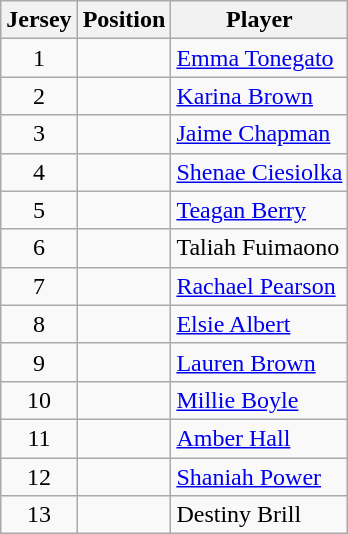<table class="wikitable" style="text-align:center;">
<tr>
<th>Jersey</th>
<th>Position</th>
<th>Player</th>
</tr>
<tr align=left>
<td align=center>1</td>
<td align=center></td>
<td> <a href='#'>Emma Tonegato</a></td>
</tr>
<tr align=left>
<td align=center>2</td>
<td align=center></td>
<td> <a href='#'>Karina Brown</a></td>
</tr>
<tr align=left>
<td align=center>3</td>
<td align=center></td>
<td> <a href='#'>Jaime Chapman</a></td>
</tr>
<tr align=left>
<td align=center>4</td>
<td align=center></td>
<td> <a href='#'>Shenae Ciesiolka</a></td>
</tr>
<tr align=left>
<td align=center>5</td>
<td align=center></td>
<td> <a href='#'>Teagan Berry</a></td>
</tr>
<tr align=left>
<td align=center>6</td>
<td align=center></td>
<td> Taliah Fuimaono</td>
</tr>
<tr align=left>
<td align=center>7</td>
<td align=center></td>
<td> <a href='#'>Rachael Pearson</a></td>
</tr>
<tr align=left>
<td align=center>8</td>
<td align=center></td>
<td> <a href='#'>Elsie Albert</a></td>
</tr>
<tr align=left>
<td align=center>9</td>
<td align=center></td>
<td> <a href='#'>Lauren Brown</a></td>
</tr>
<tr align=left>
<td align=center>10</td>
<td align=center></td>
<td> <a href='#'>Millie Boyle</a></td>
</tr>
<tr align=left>
<td align=center>11</td>
<td align=center></td>
<td> <a href='#'>Amber Hall</a></td>
</tr>
<tr align=left>
<td align=center>12</td>
<td align=center></td>
<td> <a href='#'>Shaniah Power</a></td>
</tr>
<tr align=left>
<td align=center>13</td>
<td align=center></td>
<td> Destiny Brill</td>
</tr>
</table>
